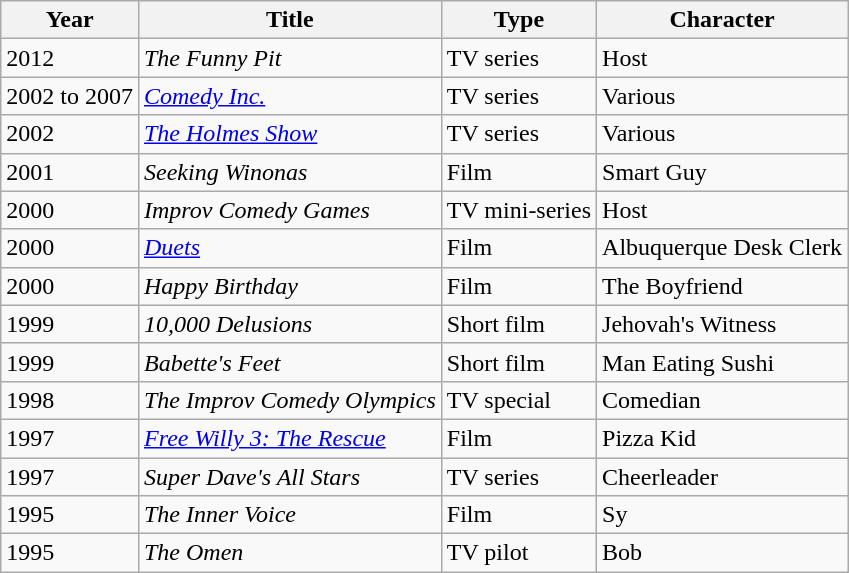<table class="wikitable sortable">
<tr>
<th>Year</th>
<th>Title</th>
<th>Type</th>
<th>Character</th>
</tr>
<tr>
<td>2012</td>
<td data-sort-value="Funny Pit, The"><em>The Funny Pit</em></td>
<td>TV series</td>
<td>Host</td>
</tr>
<tr>
<td>2002 to 2007</td>
<td><em><a href='#'>Comedy Inc.</a></em></td>
<td>TV series</td>
<td>Various</td>
</tr>
<tr>
<td>2002</td>
<td data-sort-value="Holmes Show, The"><em><a href='#'>The Holmes Show</a></em></td>
<td>TV series</td>
<td>Various</td>
</tr>
<tr>
<td>2001</td>
<td><em>Seeking Winonas</em></td>
<td>Film</td>
<td>Smart Guy</td>
</tr>
<tr>
<td>2000</td>
<td><em>Improv Comedy Games</em></td>
<td>TV mini-series</td>
<td>Host</td>
</tr>
<tr>
<td>2000</td>
<td><em><a href='#'>Duets</a></em></td>
<td>Film</td>
<td>Albuquerque Desk Clerk</td>
</tr>
<tr>
<td>2000</td>
<td><em>Happy Birthday</em></td>
<td>Film</td>
<td>The Boyfriend</td>
</tr>
<tr>
<td>1999</td>
<td><em>10,000 Delusions</em></td>
<td>Short film</td>
<td>Jehovah's Witness</td>
</tr>
<tr>
<td>1999</td>
<td><em>Babette's Feet</em></td>
<td>Short film</td>
<td>Man Eating Sushi</td>
</tr>
<tr>
<td>1998</td>
<td data-sort-value="Improv Comedy Olympics, The"><em>The Improv Comedy Olympics</em></td>
<td>TV special</td>
<td>Comedian</td>
</tr>
<tr>
<td>1997</td>
<td><em><a href='#'>Free Willy 3: The Rescue</a></em></td>
<td>Film</td>
<td>Pizza Kid</td>
</tr>
<tr>
<td>1997</td>
<td><em>Super Dave's All Stars</em></td>
<td>TV series</td>
<td>Cheerleader</td>
</tr>
<tr>
<td>1995</td>
<td data-sort-value="Inner Voice, The"><em>The Inner Voice</em></td>
<td>Film</td>
<td>Sy</td>
</tr>
<tr>
<td>1995</td>
<td data-sort-value="Omen, The"><em>The Omen</em></td>
<td>TV pilot</td>
<td>Bob</td>
</tr>
</table>
